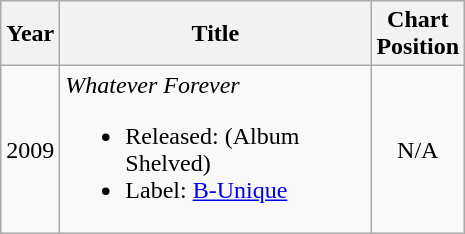<table class="wikitable">
<tr>
<th>Year</th>
<th style="width:200px;">Title</th>
<th width="40">Chart Position</th>
</tr>
<tr>
<td>2009</td>
<td align="left"><em>Whatever Forever</em><br><ul><li>Released: (Album Shelved)</li><li>Label: <a href='#'>B-Unique</a></li></ul></td>
<td style="text-align:center;">N/A</td>
</tr>
</table>
